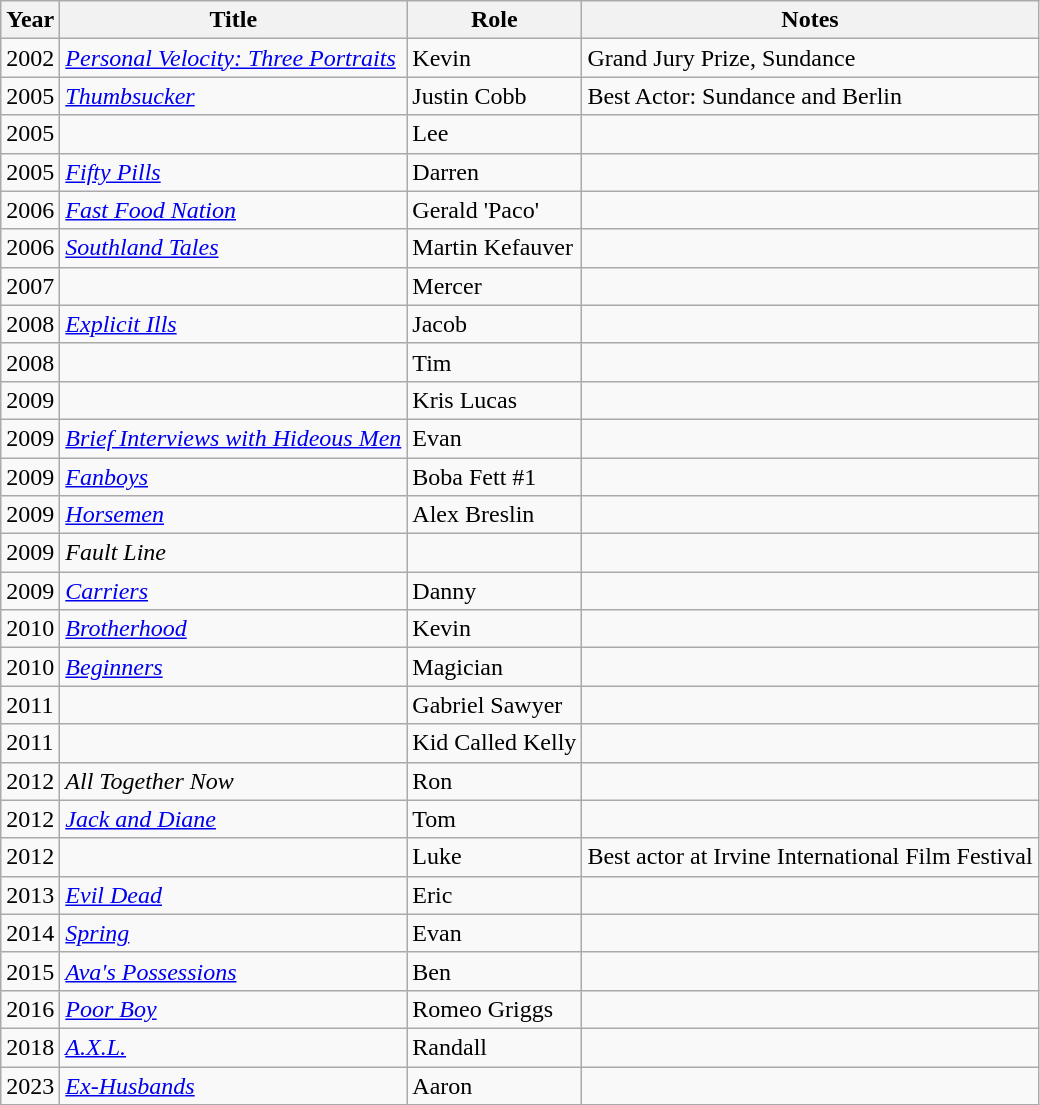<table class="wikitable sortable" >
<tr>
<th>Year</th>
<th>Title</th>
<th>Role</th>
<th class="unsortable">Notes</th>
</tr>
<tr>
<td>2002</td>
<td><em><a href='#'>Personal Velocity: Three Portraits</a></em></td>
<td>Kevin</td>
<td>Grand Jury Prize, Sundance</td>
</tr>
<tr>
<td>2005</td>
<td><em><a href='#'>Thumbsucker</a></em></td>
<td>Justin Cobb</td>
<td>Best Actor: Sundance and Berlin</td>
</tr>
<tr>
<td>2005</td>
<td><em></em></td>
<td>Lee</td>
<td></td>
</tr>
<tr>
<td>2005</td>
<td><em><a href='#'>Fifty Pills</a></em></td>
<td>Darren</td>
<td></td>
</tr>
<tr>
<td>2006</td>
<td><em><a href='#'>Fast Food Nation</a></em></td>
<td>Gerald 'Paco'</td>
<td></td>
</tr>
<tr>
<td>2006</td>
<td><em><a href='#'>Southland Tales</a></em></td>
<td>Martin Kefauver</td>
<td></td>
</tr>
<tr>
<td>2007</td>
<td><em></em></td>
<td>Mercer</td>
<td></td>
</tr>
<tr>
<td>2008</td>
<td><em><a href='#'>Explicit Ills</a></em></td>
<td>Jacob</td>
<td></td>
</tr>
<tr>
<td>2008</td>
<td><em></em></td>
<td>Tim</td>
<td></td>
</tr>
<tr>
<td>2009</td>
<td><em></em></td>
<td>Kris Lucas</td>
<td></td>
</tr>
<tr>
<td>2009</td>
<td><em><a href='#'>Brief Interviews with Hideous Men</a></em></td>
<td>Evan</td>
<td></td>
</tr>
<tr>
<td>2009</td>
<td><em><a href='#'>Fanboys</a></em></td>
<td>Boba Fett #1</td>
<td></td>
</tr>
<tr>
<td>2009</td>
<td><em><a href='#'>Horsemen</a></em></td>
<td>Alex Breslin</td>
<td></td>
</tr>
<tr>
<td>2009</td>
<td><em>Fault Line</em></td>
<td></td>
<td></td>
</tr>
<tr>
<td>2009</td>
<td><em><a href='#'>Carriers</a></em></td>
<td>Danny</td>
<td></td>
</tr>
<tr>
<td>2010</td>
<td><em><a href='#'>Brotherhood</a></em></td>
<td>Kevin</td>
<td></td>
</tr>
<tr>
<td>2010</td>
<td><em><a href='#'>Beginners</a></em></td>
<td>Magician</td>
<td></td>
</tr>
<tr>
<td>2011</td>
<td><em></em></td>
<td>Gabriel Sawyer</td>
<td></td>
</tr>
<tr>
<td>2011</td>
<td><em></em></td>
<td>Kid Called Kelly</td>
<td></td>
</tr>
<tr>
<td>2012</td>
<td><em>All Together Now</em></td>
<td>Ron</td>
<td></td>
</tr>
<tr>
<td>2012</td>
<td><em><a href='#'>Jack and Diane</a></em></td>
<td>Tom</td>
<td></td>
</tr>
<tr>
<td>2012</td>
<td><em></em></td>
<td>Luke</td>
<td>Best actor at Irvine International Film Festival</td>
</tr>
<tr>
<td>2013</td>
<td><em><a href='#'>Evil Dead</a></em></td>
<td>Eric</td>
<td></td>
</tr>
<tr>
<td>2014</td>
<td><em><a href='#'>Spring</a></em></td>
<td>Evan</td>
<td></td>
</tr>
<tr>
<td>2015</td>
<td><em><a href='#'>Ava's Possessions</a></em></td>
<td>Ben</td>
<td></td>
</tr>
<tr>
<td>2016</td>
<td><em><a href='#'>Poor Boy</a></em></td>
<td>Romeo Griggs</td>
<td></td>
</tr>
<tr>
<td>2018</td>
<td><em><a href='#'>A.X.L.</a></em></td>
<td>Randall</td>
<td></td>
</tr>
<tr>
<td>2023</td>
<td><em><a href='#'>Ex-Husbands</a></em></td>
<td>Aaron</td>
<td></td>
</tr>
</table>
